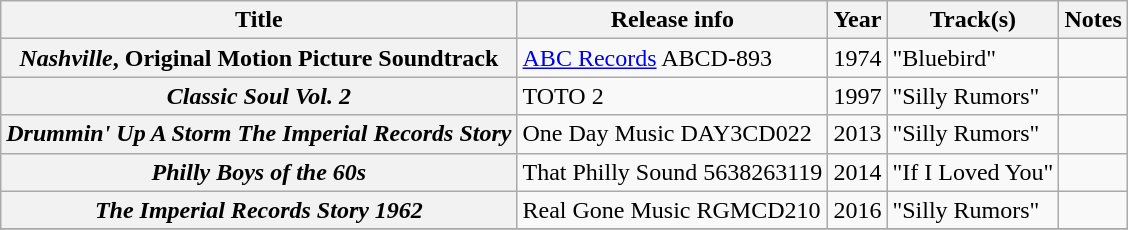<table class="wikitable plainrowheaders sortable">
<tr>
<th scope="col">Title</th>
<th scope="col">Release info</th>
<th scope="col">Year</th>
<th scope="col">Track(s)</th>
<th scope="col" class="unsortable">Notes</th>
</tr>
<tr>
<th scope="row"><em>Nashville</em>, Original Motion Picture Soundtrack</th>
<td><a href='#'>ABC Records</a> ABCD-893</td>
<td>1974</td>
<td>"Bluebird"</td>
<td></td>
</tr>
<tr>
<th scope="row"><em>Classic Soul Vol. 2</em></th>
<td>TOTO 2</td>
<td>1997</td>
<td>"Silly Rumors"</td>
<td></td>
</tr>
<tr>
<th scope="row"><em>Drummin' Up A Storm The Imperial Records Story</em></th>
<td>One Day Music DAY3CD022</td>
<td>2013</td>
<td>"Silly Rumors"</td>
<td></td>
</tr>
<tr>
<th scope="row"><em>Philly Boys of the 60s</em></th>
<td>That Philly Sound 5638263119</td>
<td>2014</td>
<td>"If I Loved You"</td>
<td></td>
</tr>
<tr>
<th scope="row"><em>The Imperial Records Story 1962</em></th>
<td>Real Gone Music RGMCD210</td>
<td>2016</td>
<td>"Silly Rumors"</td>
<td></td>
</tr>
<tr>
</tr>
</table>
